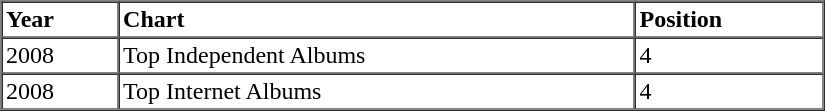<table border=1 cellspacing=0 cellpadding=2 width="550px">
<tr>
<th align="left">Year</th>
<th align="left">Chart</th>
<th align="left">Position</th>
</tr>
<tr>
<td align="left">2008</td>
<td align="left">Top Independent Albums</td>
<td align="left">4</td>
</tr>
<tr>
<td align="left">2008</td>
<td align="left">Top Internet Albums</td>
<td align="left">4</td>
</tr>
<tr>
</tr>
</table>
